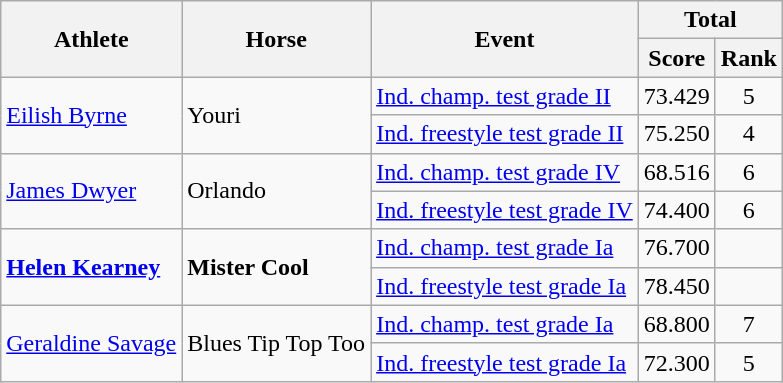<table class=wikitable>
<tr>
<th rowspan="2">Athlete</th>
<th rowspan="2">Horse</th>
<th rowspan="2">Event</th>
<th colspan="2">Total</th>
</tr>
<tr>
<th>Score</th>
<th>Rank</th>
</tr>
<tr>
<td rowspan="2"><a href='#'>Eilish Byrne</a></td>
<td rowspan="2">Youri</td>
<td><a href='#'>Ind. champ. test grade II</a></td>
<td align="center">73.429</td>
<td align="center">5</td>
</tr>
<tr>
<td><a href='#'>Ind. freestyle test grade II</a></td>
<td align="center">75.250</td>
<td align="center">4</td>
</tr>
<tr>
<td rowspan="2"><a href='#'>James Dwyer</a></td>
<td rowspan="2">Orlando</td>
<td><a href='#'>Ind. champ. test grade IV</a></td>
<td align="center">68.516</td>
<td align="center">6</td>
</tr>
<tr>
<td><a href='#'>Ind. freestyle test grade IV</a></td>
<td align="center">74.400</td>
<td align="center">6</td>
</tr>
<tr>
<td rowspan="2"><strong><a href='#'>Helen Kearney</a></strong></td>
<td rowspan="2"><strong>Mister Cool</strong></td>
<td><a href='#'>Ind. champ. test grade Ia</a></td>
<td align="center">76.700</td>
<td align="center"></td>
</tr>
<tr>
<td><a href='#'>Ind. freestyle test grade Ia</a></td>
<td align="center">78.450</td>
<td align="center"></td>
</tr>
<tr>
<td rowspan="2"><a href='#'>Geraldine Savage</a></td>
<td rowspan="2">Blues Tip Top Too</td>
<td><a href='#'>Ind. champ. test grade Ia</a></td>
<td align="center">68.800</td>
<td align="center">7</td>
</tr>
<tr>
<td><a href='#'>Ind. freestyle test grade Ia</a></td>
<td align="center">72.300</td>
<td align="center">5</td>
</tr>
</table>
